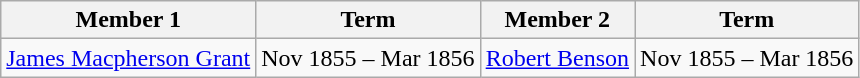<table class="wikitable">
<tr>
<th>Member 1</th>
<th>Term</th>
<th>Member 2</th>
<th>Term</th>
</tr>
<tr>
<td><a href='#'>James Macpherson Grant</a></td>
<td>Nov 1855 – Mar 1856</td>
<td><a href='#'>Robert Benson</a></td>
<td>Nov 1855 – Mar 1856</td>
</tr>
</table>
